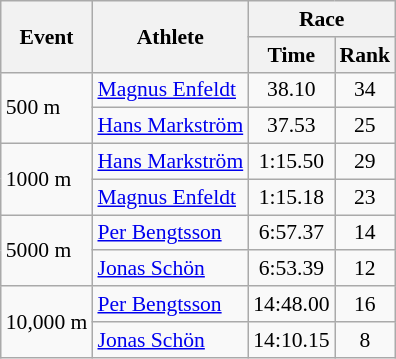<table class="wikitable" border="1" style="font-size:90%">
<tr>
<th rowspan=2>Event</th>
<th rowspan=2>Athlete</th>
<th colspan=2>Race</th>
</tr>
<tr>
<th>Time</th>
<th>Rank</th>
</tr>
<tr>
<td rowspan=2>500 m</td>
<td><a href='#'>Magnus Enfeldt</a></td>
<td align=center>38.10</td>
<td align=center>34</td>
</tr>
<tr>
<td><a href='#'>Hans Markström</a></td>
<td align=center>37.53</td>
<td align=center>25</td>
</tr>
<tr>
<td rowspan=2>1000 m</td>
<td><a href='#'>Hans Markström</a></td>
<td align=center>1:15.50</td>
<td align=center>29</td>
</tr>
<tr>
<td><a href='#'>Magnus Enfeldt</a></td>
<td align=center>1:15.18</td>
<td align=center>23</td>
</tr>
<tr>
<td rowspan=2>5000 m</td>
<td><a href='#'>Per Bengtsson</a></td>
<td align=center>6:57.37</td>
<td align=center>14</td>
</tr>
<tr>
<td><a href='#'>Jonas Schön</a></td>
<td align=center>6:53.39</td>
<td align=center>12</td>
</tr>
<tr>
<td rowspan=2>10,000 m</td>
<td><a href='#'>Per Bengtsson</a></td>
<td align=center>14:48.00</td>
<td align=center>16</td>
</tr>
<tr>
<td><a href='#'>Jonas Schön</a></td>
<td align=center>14:10.15</td>
<td align=center>8</td>
</tr>
</table>
